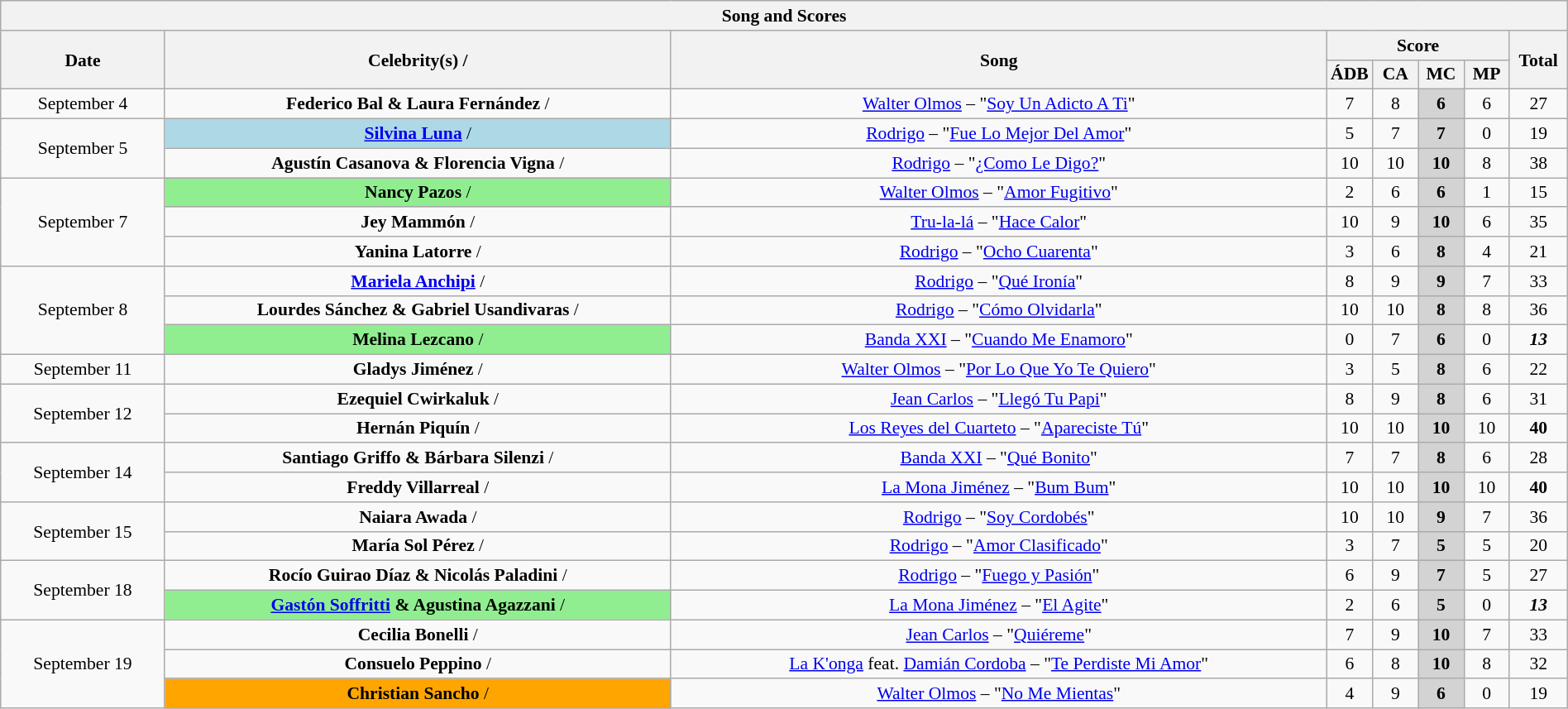<table class="wikitable collapsible collapsed" style="font-size:90%; text-align: center; width: 100%;">
<tr>
<th colspan="11" style="with: 100%;" align=center>Song and Scores</th>
</tr>
<tr>
<th rowspan="2">Date</th>
<th rowspan="2">Celebrity(s) / </th>
<th rowspan="2">Song</th>
<th colspan="4">Score</th>
<th rowspan="2" width=40>Total</th>
</tr>
<tr>
<th width=30>ÁDB</th>
<th width=30>CA</th>
<th width=30>MC</th>
<th width=30>MP</th>
</tr>
<tr>
<td rowspan="1">September 4</td>
<td bgcolor=""><strong>Federico Bal & Laura Fernández</strong> / </td>
<td><a href='#'>Walter Olmos</a> – "<a href='#'>Soy Un Adicto A Ti</a>"</td>
<td>7</td>
<td>8</td>
<td bgcolor="lightgrey"><strong>6</strong></td>
<td>6</td>
<td>27</td>
</tr>
<tr>
<td rowspan="2">September 5</td>
<td bgcolor="lightblue"><strong><a href='#'>Silvina Luna</a></strong> / </td>
<td><a href='#'>Rodrigo</a> – "<a href='#'>Fue Lo Mejor Del Amor</a>"</td>
<td>5</td>
<td>7</td>
<td bgcolor="lightgrey"><strong>7</strong></td>
<td>0</td>
<td>19</td>
</tr>
<tr>
<td bgcolor=""><strong>Agustín Casanova & Florencia Vigna</strong> / </td>
<td><a href='#'>Rodrigo</a> – "<a href='#'>¿Como Le Digo?</a>"</td>
<td>10</td>
<td>10</td>
<td bgcolor="lightgrey"><strong>10</strong></td>
<td>8</td>
<td>38</td>
</tr>
<tr>
<td rowspan="3">September 7</td>
<td bgcolor="lightgreen"><strong>Nancy Pazos</strong> / </td>
<td><a href='#'>Walter Olmos</a> – "<a href='#'>Amor Fugitivo</a>"</td>
<td>2</td>
<td>6</td>
<td bgcolor="lightgrey"><strong>6</strong></td>
<td>1</td>
<td>15</td>
</tr>
<tr>
<td bgcolor=""><strong>Jey Mammón</strong> / </td>
<td><a href='#'>Tru-la-lá</a> – "<a href='#'>Hace Calor</a>"</td>
<td>10</td>
<td>9</td>
<td bgcolor="lightgrey"><strong>10</strong></td>
<td>6</td>
<td>35</td>
</tr>
<tr>
<td bgcolor=""><strong>Yanina Latorre</strong> / </td>
<td><a href='#'>Rodrigo</a> – "<a href='#'>Ocho Cuarenta</a>"</td>
<td>3</td>
<td>6</td>
<td bgcolor="lightgrey"><strong>8</strong></td>
<td>4</td>
<td>21</td>
</tr>
<tr>
<td rowspan="3">September 8</td>
<td bgcolor=""><strong><a href='#'>Mariela Anchipi</a></strong> / </td>
<td><a href='#'>Rodrigo</a> – "<a href='#'>Qué Ironía</a>"</td>
<td>8</td>
<td>9</td>
<td bgcolor="lightgrey"><strong>9</strong></td>
<td>7</td>
<td>33</td>
</tr>
<tr>
<td bgcolor=""><strong>Lourdes Sánchez & Gabriel Usandivaras</strong> / </td>
<td><a href='#'>Rodrigo</a> – "<a href='#'>Cómo Olvidarla</a>"</td>
<td>10</td>
<td>10</td>
<td bgcolor="lightgrey"><strong>8</strong></td>
<td>8</td>
<td>36</td>
</tr>
<tr>
<td bgcolor="lightgreen"><strong>Melina Lezcano</strong> / </td>
<td><a href='#'>Banda XXI</a> – "<a href='#'>Cuando Me Enamoro</a>"</td>
<td>0</td>
<td>7</td>
<td bgcolor="lightgrey"><strong>6</strong></td>
<td>0</td>
<td><span><strong><em>13</em></strong></span></td>
</tr>
<tr>
<td rowspan="1">September 11</td>
<td bgcolor=""><strong>Gladys Jiménez</strong> / </td>
<td><a href='#'>Walter Olmos</a> – "<a href='#'>Por Lo Que Yo Te Quiero</a>"</td>
<td>3</td>
<td>5</td>
<td bgcolor="lightgrey"><strong>8</strong></td>
<td>6</td>
<td>22</td>
</tr>
<tr>
<td rowspan="2">September 12</td>
<td bgcolor=""><strong>Ezequiel Cwirkaluk</strong> / </td>
<td><a href='#'>Jean Carlos</a> – "<a href='#'>Llegó Tu Papi</a>"</td>
<td>8</td>
<td>9</td>
<td bgcolor="lightgrey"><strong>8</strong></td>
<td>6</td>
<td>31</td>
</tr>
<tr>
<td bgcolor=""><strong>Hernán Piquín</strong> / </td>
<td><a href='#'>Los Reyes del Cuarteto</a> – "<a href='#'>Apareciste Tú</a>"</td>
<td>10</td>
<td>10</td>
<td bgcolor="lightgrey"><strong>10</strong></td>
<td>10</td>
<td><span><strong>40</strong></span></td>
</tr>
<tr>
<td rowspan="2">September 14</td>
<td bgcolor=""><strong>Santiago Griffo & Bárbara Silenzi</strong> / </td>
<td><a href='#'>Banda XXI</a> – "<a href='#'>Qué Bonito</a>"</td>
<td>7</td>
<td>7</td>
<td bgcolor="lightgrey"><strong>8</strong></td>
<td>6</td>
<td>28</td>
</tr>
<tr>
<td bgcolor=""><strong>Freddy Villarreal</strong> / </td>
<td><a href='#'>La Mona Jiménez</a> – "<a href='#'>Bum Bum</a>"</td>
<td>10</td>
<td>10</td>
<td bgcolor="lightgrey"><strong>10</strong></td>
<td>10</td>
<td><span><strong>40</strong></span></td>
</tr>
<tr>
<td rowspan="2">September 15</td>
<td bgcolor=""><strong>Naiara Awada</strong> / </td>
<td><a href='#'>Rodrigo</a> – "<a href='#'>Soy Cordobés</a>"</td>
<td>10</td>
<td>10</td>
<td bgcolor="lightgrey"><strong>9</strong></td>
<td>7</td>
<td>36</td>
</tr>
<tr>
<td bgcolor=""><strong>María Sol Pérez</strong> / </td>
<td><a href='#'>Rodrigo</a> – "<a href='#'>Amor Clasificado</a>"</td>
<td>3</td>
<td>7</td>
<td bgcolor="lightgrey"><strong>5</strong></td>
<td>5</td>
<td>20</td>
</tr>
<tr>
<td rowspan="2">September 18</td>
<td bgcolor=""><strong>Rocío Guirao Díaz & Nicolás Paladini</strong> / </td>
<td><a href='#'>Rodrigo</a> – "<a href='#'>Fuego y Pasión</a>"</td>
<td>6</td>
<td>9</td>
<td bgcolor="lightgrey"><strong>7</strong></td>
<td>5</td>
<td>27</td>
</tr>
<tr>
<td bgcolor="lightgreen"><strong><a href='#'>Gastón Soffritti</a> & Agustina Agazzani</strong> / </td>
<td><a href='#'>La Mona Jiménez</a> – "<a href='#'>El Agite</a>"</td>
<td>2</td>
<td>6</td>
<td bgcolor="lightgrey"><strong>5</strong></td>
<td>0</td>
<td><span><strong><em>13</em></strong></span></td>
</tr>
<tr>
<td rowspan="3">September 19</td>
<td bgcolor=""><strong>Cecilia Bonelli</strong> / </td>
<td><a href='#'>Jean Carlos</a> – "<a href='#'>Quiéreme</a>"</td>
<td>7</td>
<td>9</td>
<td bgcolor="lightgrey"><strong>10</strong></td>
<td>7</td>
<td>33</td>
</tr>
<tr>
<td bgcolor=""><strong>Consuelo Peppino</strong> / </td>
<td><a href='#'>La K'onga</a> feat. <a href='#'>Damián Cordoba</a> – "<a href='#'>Te Perdiste Mi Amor</a>"</td>
<td>6</td>
<td>8</td>
<td bgcolor="lightgrey"><strong>10</strong></td>
<td>8</td>
<td>32</td>
</tr>
<tr>
<td bgcolor="orange"><strong>Christian Sancho</strong> / </td>
<td><a href='#'>Walter Olmos</a> – "<a href='#'>No Me Mientas</a>"</td>
<td>4</td>
<td>9</td>
<td bgcolor="lightgrey"><strong>6</strong></td>
<td>0</td>
<td>19</td>
</tr>
</table>
